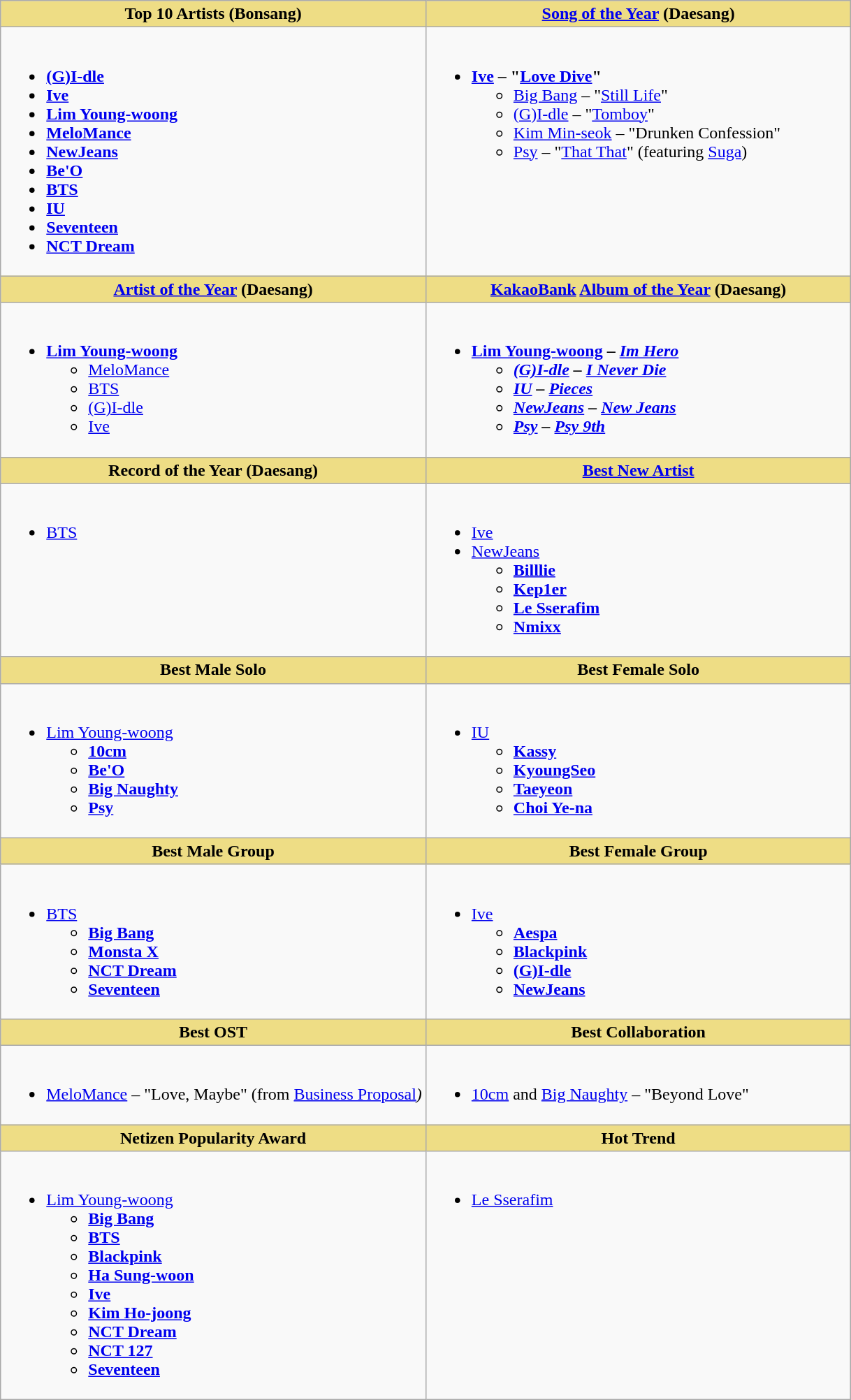<table class="wikitable">
<tr>
<th scope="col" style="background:#EEDD85; width:50%">Top 10 Artists (Bonsang)</th>
<th scope="col" style="background:#EEDD85; width:50%"><a href='#'>Song of the Year</a> (Daesang)</th>
</tr>
<tr>
<td style="vertical-align:top"><br><ul><li><strong><a href='#'>(G)I-dle</a></strong></li><li><strong><a href='#'>Ive</a></strong></li><li><strong><a href='#'>Lim Young-woong</a></strong></li><li><strong><a href='#'>MeloMance</a></strong></li><li><strong><a href='#'>NewJeans</a></strong></li><li><strong><a href='#'>Be'O</a></strong></li><li><strong><a href='#'>BTS</a></strong></li><li><strong><a href='#'>IU</a></strong></li><li><strong><a href='#'>Seventeen</a></strong></li><li><strong><a href='#'>NCT Dream</a></strong></li></ul></td>
<td style="vertical-align:top"><br><ul><li><strong><a href='#'>Ive</a> – "<a href='#'>Love Dive</a>"</strong><ul><li><a href='#'>Big Bang</a> – "<a href='#'>Still Life</a>"</li><li><a href='#'>(G)I-dle</a> – "<a href='#'>Tomboy</a>"</li><li><a href='#'>Kim Min-seok</a> – "Drunken Confession"</li><li><a href='#'>Psy</a> – "<a href='#'>That That</a>" (featuring <a href='#'>Suga</a>)</li></ul></li></ul></td>
</tr>
<tr>
<th scope="col" style="background:#EEDD85; width:50%"><a href='#'>Artist of the Year</a> (Daesang)</th>
<th scope="col" style="background:#EEDD85; width:50%"><a href='#'>KakaoBank</a> <a href='#'>Album of the Year</a> (Daesang)</th>
</tr>
<tr>
<td style="vertical-align:top"><br><ul><li><strong><a href='#'>Lim Young-woong</a></strong><ul><li><a href='#'>MeloMance</a></li><li><a href='#'>BTS</a></li><li><a href='#'>(G)I-dle</a></li><li><a href='#'>Ive</a></li></ul></li></ul></td>
<td style="vertical-align:top"><br><ul><li><strong><a href='#'>Lim Young-woong</a> – <em><a href='#'>Im Hero</a><strong><em><ul><li><a href='#'>(G)I-dle</a> – </em><a href='#'>I Never Die</a><em></li><li><a href='#'>IU</a> – </em><a href='#'>Pieces</a><em></li><li><a href='#'>NewJeans</a> – </em><a href='#'>New Jeans</a><em></li><li><a href='#'>Psy</a> – </em><a href='#'>Psy 9th</a><em></li></ul></li></ul></td>
</tr>
<tr>
<th scope="col" style="background:#EEDD85; width:50%">Record of the Year (Daesang)</th>
<th scope="col" style="background:#EEDD85; width:50%"><a href='#'>Best New Artist</a></th>
</tr>
<tr>
<td style="vertical-align:top"><br><ul><li></strong><a href='#'>BTS</a><strong></li></ul></td>
<td valign="top"><br><ul><li></strong><a href='#'>Ive</a><strong></li><li></strong><a href='#'>NewJeans</a><strong><ul><li><a href='#'>Billlie</a></li><li><a href='#'>Kep1er</a></li><li><a href='#'>Le Sserafim</a></li><li><a href='#'>Nmixx</a></li></ul></li></ul></td>
</tr>
<tr>
<th scope="col" style="background:#EEDD85; width:50%">Best Male Solo</th>
<th scope="col" style="background:#EEDD85; width:50%">Best Female Solo</th>
</tr>
<tr>
<td style="vertical-align:top"><br><ul><li></strong><a href='#'>Lim Young-woong</a><strong><ul><li><a href='#'>10cm</a></li><li><a href='#'>Be'O</a></li><li><a href='#'>Big Naughty</a></li><li><a href='#'>Psy</a></li></ul></li></ul></td>
<td style="vertical-align:top"><br><ul><li></strong><a href='#'>IU</a><strong><ul><li><a href='#'>Kassy</a></li><li><a href='#'>KyoungSeo</a></li><li><a href='#'>Taeyeon</a></li><li><a href='#'>Choi Ye-na</a></li></ul></li></ul></td>
</tr>
<tr>
<th scope="col" style="background:#EEDD85; width:50%">Best Male Group</th>
<th scope="col" style="background:#EEDD85; width:50%">Best Female Group</th>
</tr>
<tr>
<td style="vertical-align:top"><br><ul><li></strong><a href='#'>BTS</a><strong><ul><li><a href='#'>Big Bang</a></li><li><a href='#'>Monsta X</a></li><li><a href='#'>NCT Dream</a></li><li><a href='#'>Seventeen</a></li></ul></li></ul></td>
<td style="vertical-align:top"><br><ul><li></strong><a href='#'>Ive</a><strong><ul><li><a href='#'>Aespa</a></li><li><a href='#'>Blackpink</a></li><li><a href='#'>(G)I-dle</a></li><li><a href='#'>NewJeans</a></li></ul></li></ul></td>
</tr>
<tr>
<th scope="col" style="background:#EEDD85; width:50%">Best OST</th>
<th scope="col" style="background:#EEDD85; width:50%">Best Collaboration</th>
</tr>
<tr>
<td style="vertical-align:top"><br><ul><li></strong><a href='#'>MeloMance</a> – "Love, Maybe" (from </em><a href='#'>Business Proposal</a><em>)<strong></li></ul></td>
<td><br><ul><li></strong><a href='#'>10cm</a> and <a href='#'>Big Naughty</a> – "Beyond Love"<strong></li></ul></td>
</tr>
<tr>
<th scope="col" style="background:#EEDD85; width:50%">Netizen Popularity Award</th>
<th scope="col" style="background:#EEDD85; width:50%">Hot Trend</th>
</tr>
<tr>
<td style="vertical-align:top"><br><ul><li></strong><a href='#'>Lim Young-woong</a><strong><ul><li><a href='#'>Big Bang</a></li><li><a href='#'>BTS</a></li><li><a href='#'>Blackpink</a></li><li><a href='#'>Ha Sung-woon</a></li><li><a href='#'>Ive</a></li><li><a href='#'>Kim Ho-joong</a></li><li><a href='#'>NCT Dream</a></li><li><a href='#'>NCT 127</a></li><li><a href='#'>Seventeen</a></li></ul></li></ul></td>
<td style="vertical-align:top"><br><ul><li></strong><a href='#'>Le Sserafim</a><strong></li></ul></td>
</tr>
</table>
